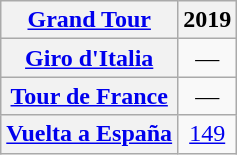<table class="wikitable plainrowheaders">
<tr>
<th scope="col"><a href='#'>Grand Tour</a></th>
<th scope="col">2019</th>
</tr>
<tr style="text-align:center;">
<th scope="row"> <a href='#'>Giro d'Italia</a></th>
<td>—</td>
</tr>
<tr style="text-align:center;">
<th scope="row"> <a href='#'>Tour de France</a></th>
<td>—</td>
</tr>
<tr style="text-align:center;">
<th scope="row"> <a href='#'>Vuelta a España</a></th>
<td><a href='#'>149</a></td>
</tr>
</table>
